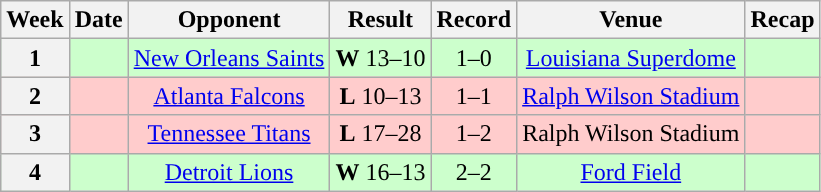<table class="wikitable" style="text-align:center">
<tr>
<th>Week</th>
<th>Date</th>
<th>Opponent</th>
<th>Result</th>
<th>Record</th>
<th>Venue</th>
<th>Recap</th>
</tr>
<tr style="background:#cfc">
<th>1</th>
<td></td>
<td><a href='#'>New Orleans Saints</a></td>
<td><strong>W</strong> 13–10</td>
<td>1–0</td>
<td><a href='#'>Louisiana Superdome</a></td>
<td></td>
</tr>
<tr style="background:#fcc">
<th>2</th>
<td></td>
<td><a href='#'>Atlanta Falcons</a></td>
<td><strong>L</strong> 10–13</td>
<td>1–1</td>
<td><a href='#'>Ralph Wilson Stadium</a></td>
<td></td>
</tr>
<tr style="background:#fcc">
<th>3</th>
<td></td>
<td><a href='#'>Tennessee Titans</a></td>
<td><strong>L</strong> 17–28</td>
<td>1–2</td>
<td>Ralph Wilson Stadium</td>
<td></td>
</tr>
<tr style="background:#cfc">
<th>4</th>
<td></td>
<td><a href='#'>Detroit Lions</a></td>
<td><strong>W</strong> 16–13</td>
<td>2–2</td>
<td><a href='#'>Ford Field</a></td>
<td></td>
</tr>
</table>
